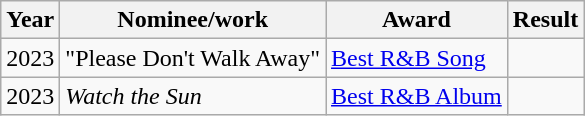<table class="wikitable">
<tr>
<th>Year</th>
<th>Nominee/work</th>
<th>Award</th>
<th>Result</th>
</tr>
<tr>
<td>2023</td>
<td>"Please Don't Walk Away"</td>
<td><a href='#'>Best R&B Song</a></td>
<td></td>
</tr>
<tr>
<td>2023</td>
<td><em>Watch the Sun</em></td>
<td><a href='#'>Best R&B Album</a></td>
<td></td>
</tr>
</table>
